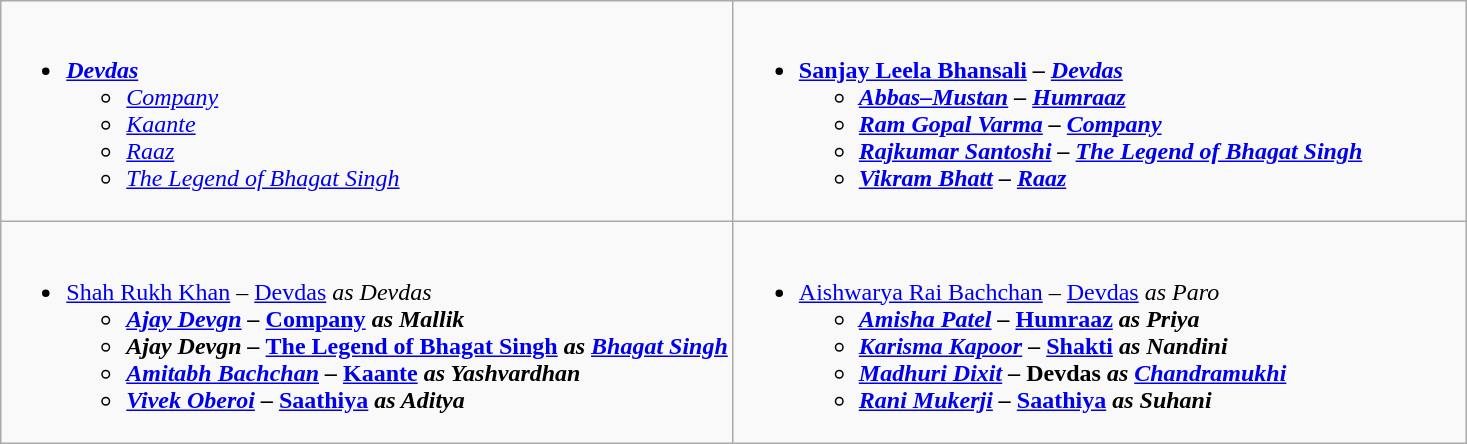<table role="presentation" class=wikitable>
<tr>
<td style="vertical-align:top; width:50%;"><br><ul><li><strong><em><a href='#'>Devdas</a></em></strong><ul><li><em><a href='#'>Company</a></em></li><li><em><a href='#'>Kaante</a></em></li><li><em><a href='#'>Raaz</a></em></li><li><em><a href='#'>The Legend of Bhagat Singh</a></em></li></ul></li></ul></td>
<td style="vertical-align:top; width:50%;"><br><ul><li><strong><a href='#'>Sanjay Leela Bhansali</a> – <em><a href='#'>Devdas</a><strong><em><ul><li><a href='#'>Abbas–Mustan</a> – </em><a href='#'>Humraaz</a><em></li><li><a href='#'>Ram Gopal Varma</a> – </em><a href='#'>Company</a><em></li><li><a href='#'>Rajkumar Santoshi</a> – </em><a href='#'>The Legend of Bhagat Singh</a><em></li><li><a href='#'>Vikram Bhatt</a> – </em><a href='#'>Raaz</a><em></li></ul></li></ul></td>
</tr>
<tr>
<td style="vertical-align:top; width:50%;"><br><ul><li></strong><a href='#'>Shah Rukh Khan</a> – </em><a href='#'>Devdas</a><em> as Devdas<strong><ul><li><a href='#'>Ajay Devgn</a> – </em><a href='#'>Company</a><em> as Mallik</li><li>Ajay Devgn – </em><a href='#'>The Legend of Bhagat Singh</a><em> as <a href='#'>Bhagat Singh</a></li><li><a href='#'>Amitabh Bachchan</a> – </em><a href='#'>Kaante</a><em> as Yashvardhan</li><li><a href='#'>Vivek Oberoi</a> – </em><a href='#'>Saathiya</a><em> as Aditya</li></ul></li></ul></td>
<td style="vertical-align:top; width:50%;"><br><ul><li></strong><a href='#'>Aishwarya Rai Bachchan</a> – </em><a href='#'>Devdas</a><em> as Paro<strong><ul><li><a href='#'>Amisha Patel</a> – </em><a href='#'>Humraaz</a><em> as Priya</li><li><a href='#'>Karisma Kapoor</a> – </em><a href='#'>Shakti</a><em> as Nandini</li><li><a href='#'>Madhuri Dixit</a> – </em>Devdas<em> as <a href='#'>Chandramukhi</a></li><li><a href='#'>Rani Mukerji</a> – </em><a href='#'>Saathiya</a><em> as Suhani</li></ul></li></ul></td>
</tr>
</table>
